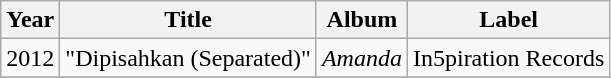<table class="wikitable">
<tr>
<th>Year</th>
<th>Title</th>
<th>Album</th>
<th>Label</th>
</tr>
<tr>
<td>2012</td>
<td>"Dipisahkan (Separated)"</td>
<td><em>Amanda</em></td>
<td>In5piration Records</td>
</tr>
<tr>
</tr>
</table>
